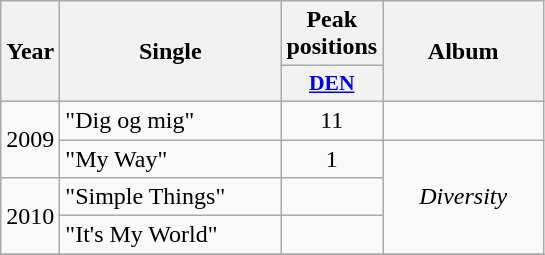<table class="wikitable">
<tr>
<th align="center" rowspan="2" width="10">Year</th>
<th align="center" rowspan="2" width="140">Single</th>
<th align="center" colspan="1" width="20">Peak positions</th>
<th align="center" rowspan="2" width="100">Album</th>
</tr>
<tr>
<th scope="col" style="width:3em;font-size:90%;"><a href='#'>DEN</a><br></th>
</tr>
<tr>
<td style="text-align:center;" rowspan=2>2009</td>
<td>"Dig og mig"</td>
<td style="text-align:center;">11</td>
<td style="text-align:center;"></td>
</tr>
<tr>
<td>"My Way"</td>
<td style="text-align:center;">1</td>
<td style="text-align:center;" rowspan=3><em>Diversity</em></td>
</tr>
<tr>
<td style="text-align:center;" rowspan=2>2010</td>
<td>"Simple Things"</td>
<td style="text-align:center;"></td>
</tr>
<tr>
<td>"It's My World"</td>
<td style="text-align:center;"></td>
</tr>
<tr>
</tr>
</table>
